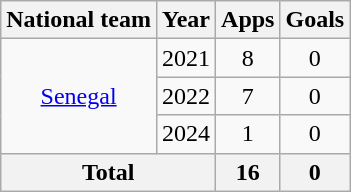<table class="wikitable" style="text-align:center">
<tr>
<th>National team</th>
<th>Year</th>
<th>Apps</th>
<th>Goals</th>
</tr>
<tr>
<td rowspan="3"><a href='#'>Senegal</a></td>
<td>2021</td>
<td>8</td>
<td>0</td>
</tr>
<tr>
<td>2022</td>
<td>7</td>
<td>0</td>
</tr>
<tr>
<td>2024</td>
<td>1</td>
<td>0</td>
</tr>
<tr>
<th colspan="2">Total</th>
<th>16</th>
<th>0</th>
</tr>
</table>
